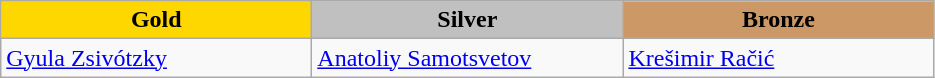<table class="wikitable" style="text-align:left">
<tr align="center">
<td width=200 bgcolor=gold><strong>Gold</strong></td>
<td width=200 bgcolor=silver><strong>Silver</strong></td>
<td width=200 bgcolor=CC9966><strong>Bronze</strong></td>
</tr>
<tr>
<td><a href='#'>Gyula Zsivótzky</a><br><em></em></td>
<td><a href='#'>Anatoliy Samotsvetov</a><br><em></em></td>
<td><a href='#'>Krešimir Račić</a><br><em></em></td>
</tr>
</table>
